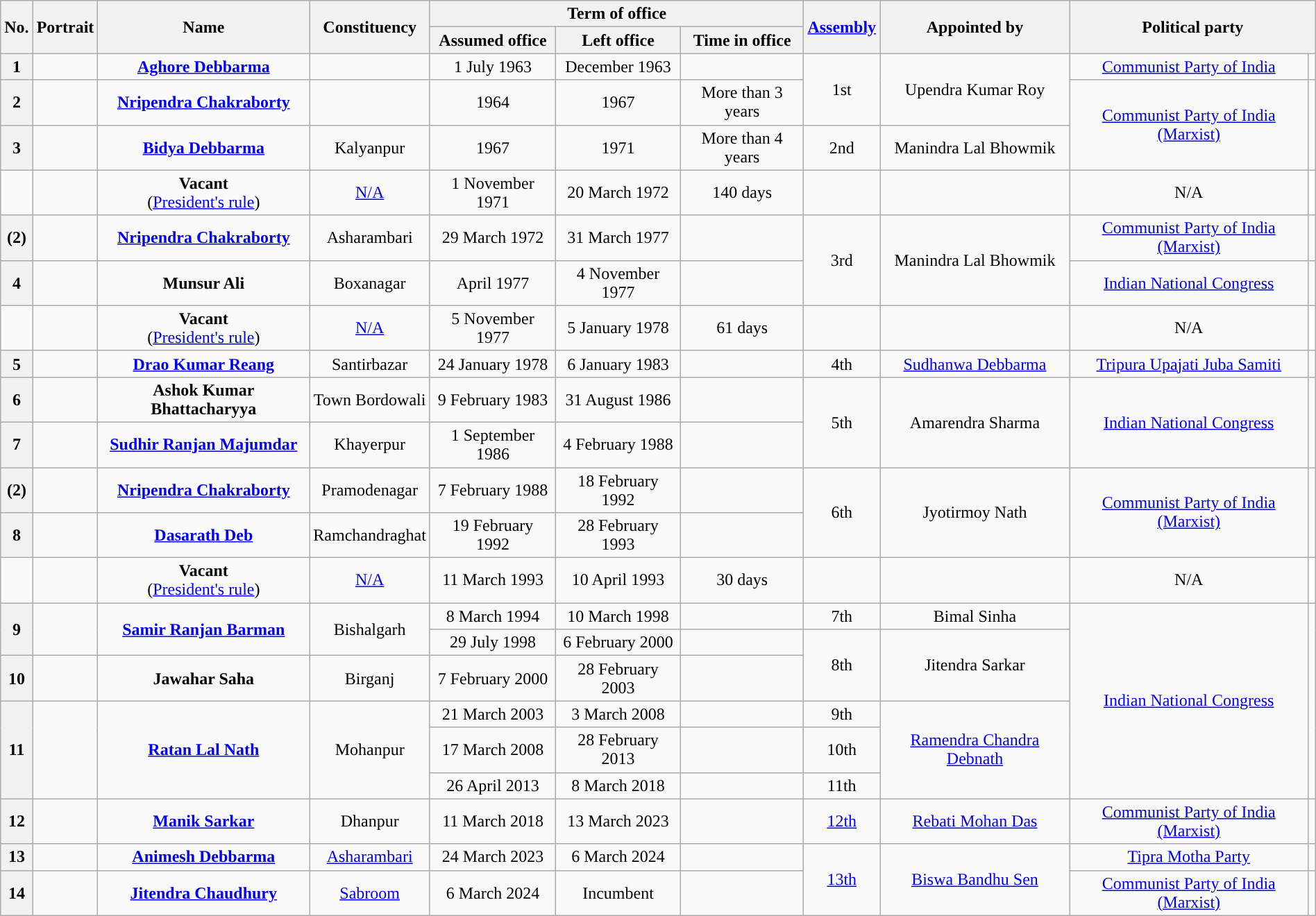<table class="wikitable sortable" style="width:100%; text-align:center">
<tr>
<th rowspan="2">No.</th>
<th rowspan="2">Portrait</th>
<th rowspan="2">Name</th>
<th rowspan="2">Constituency</th>
<th colspan="3">Term of office</th>
<th rowspan="2"><a href='#'>Assembly</a><br></th>
<th rowspan="2">Appointed by</th>
<th rowspan="2" colspan="2">Political party</th>
</tr>
<tr>
<th>Assumed office</th>
<th>Left office</th>
<th>Time in office</th>
</tr>
<tr>
<th>1</th>
<td></td>
<td><strong><a href='#'>Aghore Debbarma</a></strong></td>
<td></td>
<td>1 July 1963</td>
<td>December 1963</td>
<td></td>
<td rowspan="2">1st</td>
<td rowspan="2">Upendra Kumar Roy</td>
<td rowspan="1"><a href='#'>Communist Party of India</a></td>
<td rowspan="1" style="background:"></td>
</tr>
<tr>
<th>2</th>
<td></td>
<td><strong><a href='#'>Nripendra Chakraborty</a></strong></td>
<td></td>
<td>1964</td>
<td>1967</td>
<td>More than 3 years</td>
<td rowspan="2"><a href='#'>Communist Party of India (Marxist)</a></td>
<td rowspan="2" style="background:"></td>
</tr>
<tr>
<th>3</th>
<td></td>
<td><strong><a href='#'>Bidya Debbarma</a></strong></td>
<td>Kalyanpur</td>
<td>1967</td>
<td>1971</td>
<td>More than 4 years</td>
<td>2nd<br></td>
<td>Manindra Lal Bhowmik</td>
</tr>
<tr>
<td></td>
<td></td>
<td><strong>Vacant</strong> <br>(<a href='#'>President's rule</a>)</td>
<td><a href='#'>N/A</a></td>
<td>1 November 1971</td>
<td>20 March 1972</td>
<td>140 days</td>
<td></td>
<td></td>
<td>N/A</td>
<td style="background: white ;"></td>
</tr>
<tr>
<th>(2)</th>
<td></td>
<td><strong><a href='#'>Nripendra Chakraborty</a></strong></td>
<td>Asharambari</td>
<td>29 March 1972</td>
<td>31 March 1977</td>
<td></td>
<td rowspan="2">3rd <br></td>
<td rowspan=2>Manindra Lal Bhowmik</td>
<td><a href='#'>Communist Party of India (Marxist)</a></td>
<td style="background:"></td>
</tr>
<tr>
<th>4</th>
<td></td>
<td><strong>Munsur Ali</strong></td>
<td>Boxanagar</td>
<td>April 1977</td>
<td>4 November 1977</td>
<td></td>
<td><a href='#'>Indian National Congress</a></td>
<td style="background:"></td>
</tr>
<tr>
<td></td>
<td></td>
<td><strong>Vacant</strong> <br>(<a href='#'>President's rule</a>)</td>
<td><a href='#'>N/A</a></td>
<td>5 November 1977</td>
<td>5 January 1978</td>
<td>61 days</td>
<td></td>
<td></td>
<td>N/A</td>
<td style="background: white ;"></td>
</tr>
<tr>
<th>5</th>
<td></td>
<td><strong><a href='#'>Drao Kumar Reang</a></strong></td>
<td>Santirbazar</td>
<td>24 January 1978</td>
<td>6 January 1983</td>
<td></td>
<td>4th<br></td>
<td><a href='#'>Sudhanwa Debbarma</a></td>
<td><a href='#'>Tripura Upajati Juba Samiti</a></td>
<td style="background:"></td>
</tr>
<tr>
<th>6</th>
<td></td>
<td><strong>Ashok Kumar Bhattacharyya</strong></td>
<td>Town Bordowali</td>
<td>9 February 1983</td>
<td>31 August 1986</td>
<td></td>
<td rowspan=2>5th<br></td>
<td rowspan=2>Amarendra Sharma</td>
<td rowspan="2"><a href='#'>Indian National Congress</a></td>
<td rowspan="2" style="background:"></td>
</tr>
<tr>
<th>7</th>
<td></td>
<td><strong><a href='#'>Sudhir Ranjan Majumdar</a></strong></td>
<td>Khayerpur</td>
<td>1 September 1986</td>
<td>4 February 1988</td>
<td></td>
</tr>
<tr>
<th>(2)</th>
<td></td>
<td><strong><a href='#'>Nripendra Chakraborty</a></strong></td>
<td>Pramodenagar</td>
<td>7 February 1988</td>
<td>18 February 1992</td>
<td></td>
<td rowspan="2">6th <br></td>
<td rowspan=2>Jyotirmoy Nath</td>
<td rowspan=2><a href='#'>Communist Party of India (Marxist)</a></td>
<td rowspan=2 style="background:"></td>
</tr>
<tr>
<th>8</th>
<td></td>
<td><strong><a href='#'>Dasarath Deb</a></strong></td>
<td>Ramchandraghat</td>
<td>19 February 1992</td>
<td>28 February 1993</td>
<td></td>
</tr>
<tr>
<td></td>
<td></td>
<td><strong>Vacant</strong> <br>(<a href='#'>President's rule</a>)</td>
<td><a href='#'>N/A</a></td>
<td>11 March 1993</td>
<td>10 April 1993</td>
<td>30 days</td>
<td></td>
<td></td>
<td>N/A</td>
<td style="background: white ;"></td>
</tr>
<tr>
<th rowspan=2>9</th>
<td rowspan=2></td>
<td rowspan=2><strong><a href='#'>Samir Ranjan Barman</a></strong></td>
<td rowspan=2>Bishalgarh</td>
<td>8 March 1994</td>
<td>10 March 1998</td>
<td></td>
<td>7th <br></td>
<td>Bimal Sinha</td>
<td rowspan="6"><a href='#'>Indian National Congress</a></td>
<td rowspan="6" style="background:"></td>
</tr>
<tr>
<td>29 July 1998</td>
<td>6 February 2000</td>
<td></td>
<td rowspan=2>8th <br></td>
<td rowspan=2>Jitendra Sarkar</td>
</tr>
<tr>
<th>10</th>
<td></td>
<td><strong>Jawahar Saha</strong></td>
<td>Birganj</td>
<td>7 February 2000</td>
<td>28 February 2003</td>
<td></td>
</tr>
<tr>
<th rowspan=3>11</th>
<td rowspan=3></td>
<td rowspan=3><strong><a href='#'>Ratan Lal Nath</a></strong></td>
<td rowspan=3>Mohanpur</td>
<td>21 March 2003</td>
<td>3 March 2008</td>
<td></td>
<td>9th<br></td>
<td rowspan=3><a href='#'>Ramendra Chandra Debnath</a></td>
</tr>
<tr>
<td>17 March 2008</td>
<td>28 February 2013</td>
<td></td>
<td>10th <br></td>
</tr>
<tr>
<td>26 April 2013</td>
<td>8 March 2018</td>
<td></td>
<td>11th <br></td>
</tr>
<tr>
<th>12</th>
<td></td>
<td><strong><a href='#'>Manik Sarkar</a></strong></td>
<td>Dhanpur</td>
<td>11 March 2018</td>
<td>13 March 2023</td>
<td></td>
<td><a href='#'>12th</a><br></td>
<td><a href='#'>Rebati Mohan Das</a></td>
<td><a href='#'>Communist Party of India (Marxist)</a></td>
<td style="background:"></td>
</tr>
<tr>
<th>13</th>
<td></td>
<td><strong><a href='#'>Animesh Debbarma</a></strong></td>
<td><a href='#'>Asharambari</a></td>
<td>24 March 2023</td>
<td>6 March 2024</td>
<td></td>
<td rowspan="2"><a href='#'>13th</a><br></td>
<td rowspan="2"><a href='#'>Biswa Bandhu Sen</a></td>
<td><a href='#'>Tipra Motha Party</a></td>
<td style="background:"></td>
</tr>
<tr>
<th>14</th>
<td></td>
<td><strong><a href='#'>Jitendra Chaudhury</a></strong></td>
<td><a href='#'>Sabroom</a></td>
<td>6 March 2024</td>
<td>Incumbent</td>
<td></td>
<td><a href='#'>Communist Party of India (Marxist)</a></td>
<td style="background:"></td>
</tr>
</table>
